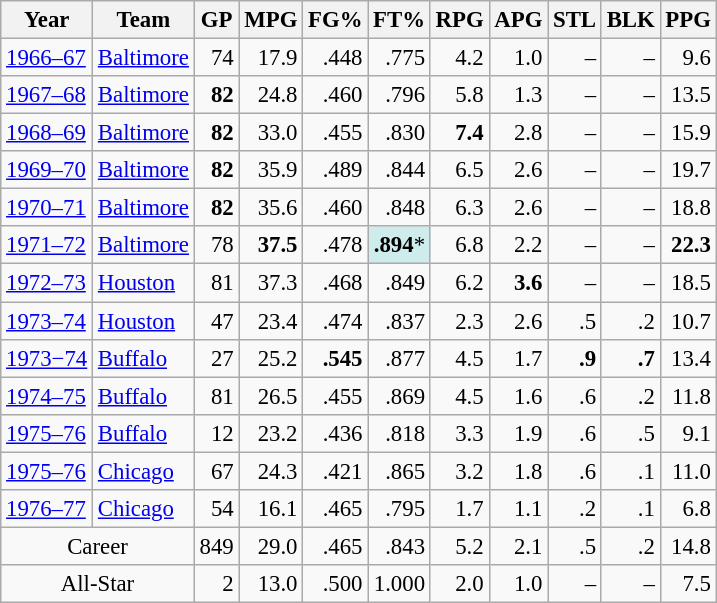<table class="wikitable sortable" style="font-size:95%; text-align:right;">
<tr>
<th>Year</th>
<th>Team</th>
<th>GP</th>
<th>MPG</th>
<th>FG%</th>
<th>FT%</th>
<th>RPG</th>
<th>APG</th>
<th>STL</th>
<th>BLK</th>
<th>PPG</th>
</tr>
<tr>
<td style="text-align:left;"><a href='#'>1966–67</a></td>
<td style="text-align:left;"><a href='#'>Baltimore</a></td>
<td>74</td>
<td>17.9</td>
<td>.448</td>
<td>.775</td>
<td>4.2</td>
<td>1.0</td>
<td>–</td>
<td>–</td>
<td>9.6</td>
</tr>
<tr>
<td style="text-align:left;"><a href='#'>1967–68</a></td>
<td style="text-align:left;"><a href='#'>Baltimore</a></td>
<td><strong>82</strong></td>
<td>24.8</td>
<td>.460</td>
<td>.796</td>
<td>5.8</td>
<td>1.3</td>
<td>–</td>
<td>–</td>
<td>13.5</td>
</tr>
<tr>
<td style="text-align:left;"><a href='#'>1968–69</a></td>
<td style="text-align:left;"><a href='#'>Baltimore</a></td>
<td><strong>82</strong></td>
<td>33.0</td>
<td>.455</td>
<td>.830</td>
<td><strong>7.4</strong></td>
<td>2.8</td>
<td>–</td>
<td>–</td>
<td>15.9</td>
</tr>
<tr>
<td style="text-align:left;"><a href='#'>1969–70</a></td>
<td style="text-align:left;"><a href='#'>Baltimore</a></td>
<td><strong>82</strong></td>
<td>35.9</td>
<td>.489</td>
<td>.844</td>
<td>6.5</td>
<td>2.6</td>
<td>–</td>
<td>–</td>
<td>19.7</td>
</tr>
<tr>
<td style="text-align:left;"><a href='#'>1970–71</a></td>
<td style="text-align:left;"><a href='#'>Baltimore</a></td>
<td><strong>82</strong></td>
<td>35.6</td>
<td>.460</td>
<td>.848</td>
<td>6.3</td>
<td>2.6</td>
<td>–</td>
<td>–</td>
<td>18.8</td>
</tr>
<tr>
<td style="text-align:left;"><a href='#'>1971–72</a></td>
<td style="text-align:left;"><a href='#'>Baltimore</a></td>
<td>78</td>
<td><strong>37.5</strong></td>
<td>.478</td>
<td style="background:#cfecec;"><strong>.894</strong>*</td>
<td>6.8</td>
<td>2.2</td>
<td>–</td>
<td>–</td>
<td><strong>22.3</strong></td>
</tr>
<tr>
<td style="text-align:left;"><a href='#'>1972–73</a></td>
<td style="text-align:left;"><a href='#'>Houston</a></td>
<td>81</td>
<td>37.3</td>
<td>.468</td>
<td>.849</td>
<td>6.2</td>
<td><strong>3.6</strong></td>
<td>–</td>
<td>–</td>
<td>18.5</td>
</tr>
<tr>
<td style="text-align:left;"><a href='#'>1973–74</a></td>
<td style="text-align:left;"><a href='#'>Houston</a></td>
<td>47</td>
<td>23.4</td>
<td>.474</td>
<td>.837</td>
<td>2.3</td>
<td>2.6</td>
<td>.5</td>
<td>.2</td>
<td>10.7</td>
</tr>
<tr>
<td style="text-align:left;"><a href='#'>1973−74</a></td>
<td style="text-align:left;"><a href='#'>Buffalo</a></td>
<td>27</td>
<td>25.2</td>
<td><strong>.545</strong></td>
<td>.877</td>
<td>4.5</td>
<td>1.7</td>
<td><strong>.9</strong></td>
<td><strong>.7</strong></td>
<td>13.4</td>
</tr>
<tr>
<td style="text-align:left;"><a href='#'>1974–75</a></td>
<td style="text-align:left;"><a href='#'>Buffalo</a></td>
<td>81</td>
<td>26.5</td>
<td>.455</td>
<td>.869</td>
<td>4.5</td>
<td>1.6</td>
<td>.6</td>
<td>.2</td>
<td>11.8</td>
</tr>
<tr>
<td style="text-align:left;"><a href='#'>1975–76</a></td>
<td style="text-align:left;"><a href='#'>Buffalo</a></td>
<td>12</td>
<td>23.2</td>
<td>.436</td>
<td>.818</td>
<td>3.3</td>
<td>1.9</td>
<td>.6</td>
<td>.5</td>
<td>9.1</td>
</tr>
<tr>
<td style="text-align:left;"><a href='#'>1975–76</a></td>
<td style="text-align:left;"><a href='#'>Chicago</a></td>
<td>67</td>
<td>24.3</td>
<td>.421</td>
<td>.865</td>
<td>3.2</td>
<td>1.8</td>
<td>.6</td>
<td>.1</td>
<td>11.0</td>
</tr>
<tr>
<td style="text-align:left;"><a href='#'>1976–77</a></td>
<td style="text-align:left;"><a href='#'>Chicago</a></td>
<td>54</td>
<td>16.1</td>
<td>.465</td>
<td>.795</td>
<td>1.7</td>
<td>1.1</td>
<td>.2</td>
<td>.1</td>
<td>6.8</td>
</tr>
<tr class="sortbottom">
<td colspan="2" style="text-align:center;">Career</td>
<td>849</td>
<td>29.0</td>
<td>.465</td>
<td>.843</td>
<td>5.2</td>
<td>2.1</td>
<td>.5</td>
<td>.2</td>
<td>14.8</td>
</tr>
<tr class="sortbottom">
<td colspan="2" style="text-align:center;">All-Star</td>
<td>2</td>
<td>13.0</td>
<td>.500</td>
<td>1.000</td>
<td>2.0</td>
<td>1.0</td>
<td>–</td>
<td>–</td>
<td>7.5</td>
</tr>
</table>
